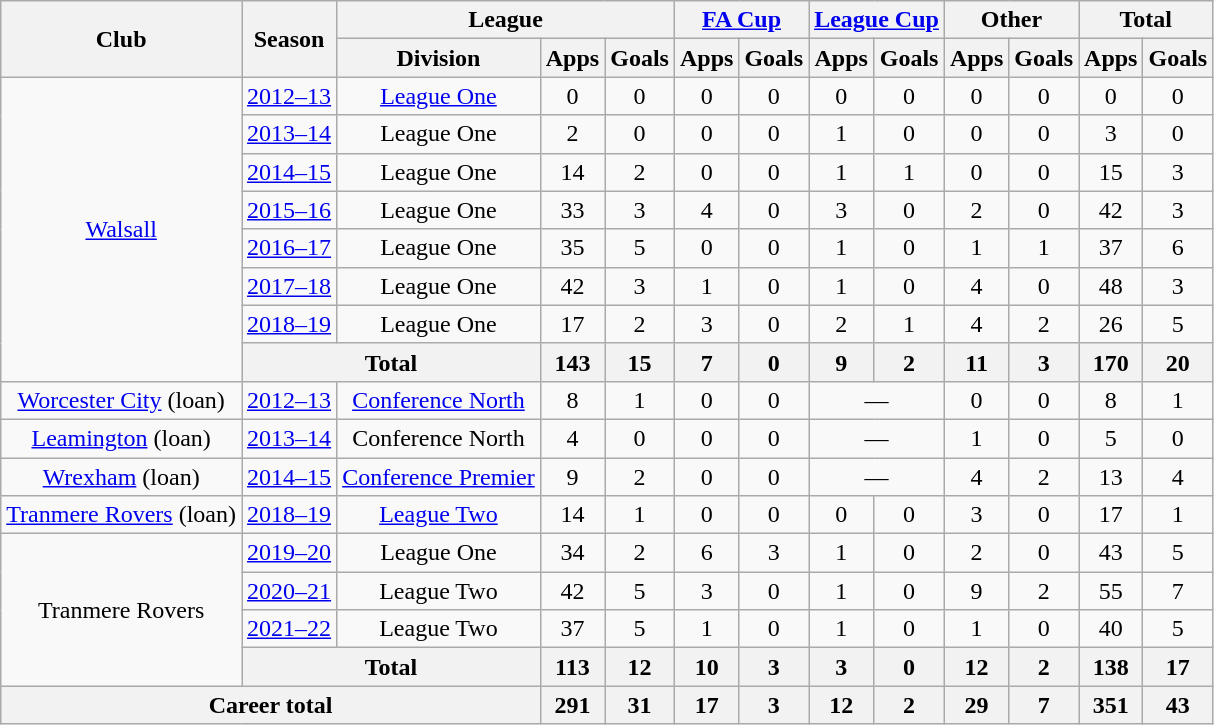<table class="wikitable" style="text-align:center">
<tr>
<th rowspan="2">Club</th>
<th rowspan="2">Season</th>
<th colspan="3">League</th>
<th colspan="2"><a href='#'>FA Cup</a></th>
<th colspan="2"><a href='#'>League Cup</a></th>
<th colspan="2">Other</th>
<th colspan="2">Total</th>
</tr>
<tr>
<th>Division</th>
<th>Apps</th>
<th>Goals</th>
<th>Apps</th>
<th>Goals</th>
<th>Apps</th>
<th>Goals</th>
<th>Apps</th>
<th>Goals</th>
<th>Apps</th>
<th>Goals</th>
</tr>
<tr>
<td rowspan="8"><a href='#'>Walsall</a></td>
<td><a href='#'>2012–13</a></td>
<td><a href='#'>League One</a></td>
<td>0</td>
<td>0</td>
<td>0</td>
<td>0</td>
<td>0</td>
<td>0</td>
<td>0</td>
<td>0</td>
<td>0</td>
<td>0</td>
</tr>
<tr>
<td><a href='#'>2013–14</a></td>
<td>League One</td>
<td>2</td>
<td>0</td>
<td>0</td>
<td>0</td>
<td>1</td>
<td>0</td>
<td>0</td>
<td>0</td>
<td>3</td>
<td>0</td>
</tr>
<tr>
<td><a href='#'>2014–15</a></td>
<td>League One</td>
<td>14</td>
<td>2</td>
<td>0</td>
<td>0</td>
<td>1</td>
<td>1</td>
<td>0</td>
<td>0</td>
<td>15</td>
<td>3</td>
</tr>
<tr>
<td><a href='#'>2015–16</a></td>
<td>League One</td>
<td>33</td>
<td>3</td>
<td>4</td>
<td>0</td>
<td>3</td>
<td>0</td>
<td>2</td>
<td>0</td>
<td>42</td>
<td>3</td>
</tr>
<tr>
<td><a href='#'>2016–17</a></td>
<td>League One</td>
<td>35</td>
<td>5</td>
<td>0</td>
<td>0</td>
<td>1</td>
<td>0</td>
<td>1</td>
<td>1</td>
<td>37</td>
<td>6</td>
</tr>
<tr>
<td><a href='#'>2017–18</a></td>
<td>League One</td>
<td>42</td>
<td>3</td>
<td>1</td>
<td>0</td>
<td>1</td>
<td>0</td>
<td>4</td>
<td>0</td>
<td>48</td>
<td>3</td>
</tr>
<tr>
<td><a href='#'>2018–19</a></td>
<td>League One</td>
<td>17</td>
<td>2</td>
<td>3</td>
<td>0</td>
<td>2</td>
<td>1</td>
<td>4</td>
<td>2</td>
<td>26</td>
<td>5</td>
</tr>
<tr>
<th colspan="2">Total</th>
<th>143</th>
<th>15</th>
<th>7</th>
<th>0</th>
<th>9</th>
<th>2</th>
<th>11</th>
<th>3</th>
<th>170</th>
<th>20</th>
</tr>
<tr>
<td><a href='#'>Worcester City</a> (loan)</td>
<td><a href='#'>2012–13</a></td>
<td><a href='#'>Conference North</a></td>
<td>8</td>
<td>1</td>
<td>0</td>
<td>0</td>
<td colspan="2">—</td>
<td>0</td>
<td>0</td>
<td>8</td>
<td>1</td>
</tr>
<tr>
<td><a href='#'>Leamington</a> (loan)</td>
<td><a href='#'>2013–14</a></td>
<td>Conference North</td>
<td>4</td>
<td>0</td>
<td>0</td>
<td>0</td>
<td colspan="2">—</td>
<td>1</td>
<td>0</td>
<td>5</td>
<td>0</td>
</tr>
<tr>
<td><a href='#'>Wrexham</a> (loan)</td>
<td><a href='#'>2014–15</a></td>
<td><a href='#'>Conference Premier</a></td>
<td>9</td>
<td>2</td>
<td>0</td>
<td>0</td>
<td colspan="2">—</td>
<td>4</td>
<td>2</td>
<td>13</td>
<td>4</td>
</tr>
<tr>
<td><a href='#'>Tranmere Rovers</a> (loan)</td>
<td><a href='#'>2018–19</a></td>
<td><a href='#'>League Two</a></td>
<td>14</td>
<td>1</td>
<td>0</td>
<td>0</td>
<td>0</td>
<td>0</td>
<td>3</td>
<td>0</td>
<td>17</td>
<td>1</td>
</tr>
<tr>
<td rowspan="4">Tranmere Rovers</td>
<td><a href='#'>2019–20</a></td>
<td>League One</td>
<td>34</td>
<td>2</td>
<td>6</td>
<td>3</td>
<td>1</td>
<td>0</td>
<td>2</td>
<td>0</td>
<td>43</td>
<td>5</td>
</tr>
<tr>
<td><a href='#'>2020–21</a></td>
<td>League Two</td>
<td>42</td>
<td>5</td>
<td>3</td>
<td>0</td>
<td>1</td>
<td>0</td>
<td>9</td>
<td>2</td>
<td>55</td>
<td>7</td>
</tr>
<tr>
<td><a href='#'>2021–22</a></td>
<td>League Two</td>
<td>37</td>
<td>5</td>
<td>1</td>
<td>0</td>
<td>1</td>
<td>0</td>
<td>1</td>
<td>0</td>
<td>40</td>
<td>5</td>
</tr>
<tr>
<th colspan="2">Total</th>
<th>113</th>
<th>12</th>
<th>10</th>
<th>3</th>
<th>3</th>
<th>0</th>
<th>12</th>
<th>2</th>
<th>138</th>
<th>17</th>
</tr>
<tr>
<th colspan="3">Career total</th>
<th>291</th>
<th>31</th>
<th>17</th>
<th>3</th>
<th>12</th>
<th>2</th>
<th>29</th>
<th>7</th>
<th>351</th>
<th>43</th>
</tr>
</table>
